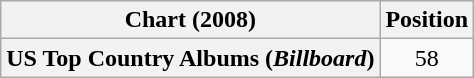<table class="wikitable plainrowheaders" style="text-align:center">
<tr>
<th scope="col">Chart (2008)</th>
<th scope="col">Position</th>
</tr>
<tr>
<th scope="row">US Top Country Albums (<em>Billboard</em>)</th>
<td>58</td>
</tr>
</table>
